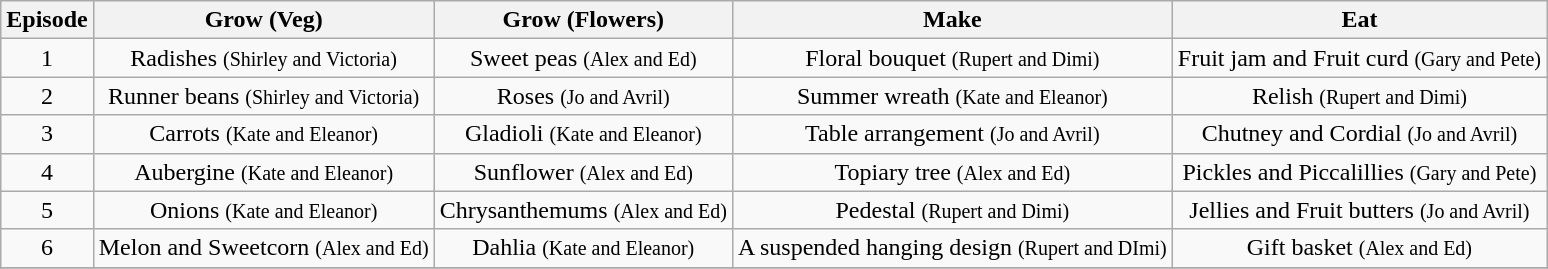<table class="wikitable" style="text-align:center">
<tr>
<th>Episode</th>
<th>Grow (Veg)</th>
<th>Grow (Flowers)</th>
<th>Make</th>
<th>Eat</th>
</tr>
<tr>
<td>1</td>
<td>Radishes <small>(Shirley and Victoria)</small></td>
<td>Sweet peas <small>(Alex and Ed)</small></td>
<td>Floral bouquet <small>(Rupert and Dimi)</small></td>
<td>Fruit jam and Fruit curd <small>(Gary and Pete)</small></td>
</tr>
<tr>
<td>2</td>
<td>Runner beans <small>(Shirley and Victoria)</small></td>
<td>Roses <small>(Jo and Avril)</small></td>
<td>Summer wreath <small>(Kate and Eleanor)</small></td>
<td>Relish <small>(Rupert and Dimi)</small></td>
</tr>
<tr>
<td>3</td>
<td>Carrots <small>(Kate and Eleanor)</small></td>
<td>Gladioli <small>(Kate and Eleanor)</small></td>
<td>Table arrangement <small>(Jo and Avril)</small></td>
<td>Chutney and Cordial <small>(Jo and Avril)</small></td>
</tr>
<tr>
<td>4</td>
<td>Aubergine <small>(Kate and Eleanor)</small></td>
<td>Sunflower <small>(Alex and Ed)</small></td>
<td>Topiary tree <small>(Alex and Ed)</small></td>
<td>Pickles and Piccalillies <small>(Gary and Pete)</small></td>
</tr>
<tr>
<td>5</td>
<td>Onions <small>(Kate and Eleanor)</small></td>
<td>Chrysanthemums <small>(Alex and Ed)</small></td>
<td>Pedestal <small>(Rupert and Dimi)</small></td>
<td>Jellies and Fruit butters <small>(Jo and Avril)</small></td>
</tr>
<tr>
<td>6</td>
<td>Melon and Sweetcorn <small>(Alex and Ed)</small></td>
<td>Dahlia <small>(Kate and Eleanor)</small></td>
<td>A suspended hanging design <small>(Rupert and DImi)</small></td>
<td>Gift basket <small>(Alex and Ed)</small></td>
</tr>
<tr>
</tr>
</table>
